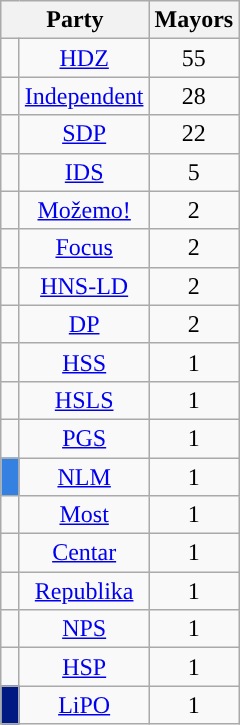<table class="wikitable sortable">
<tr>
<th class="sortable" colspan=2>Party</th>
<th class="sortable">Mayors</th>
</tr>
<tr>
<td width=5px style="background-color: "></td>
<td align=center><a href='#'>HDZ</a></td>
<td align=center>55</td>
</tr>
<tr>
<td width=5px style="background-color: "></td>
<td align=center><a href='#'>Independent</a></td>
<td align=center>28</td>
</tr>
<tr>
<td width=5px style="background-color: "></td>
<td align=center><a href='#'>SDP</a></td>
<td align=center>22</td>
</tr>
<tr>
<td width=5px style="background-color: "></td>
<td align=center><a href='#'>IDS</a></td>
<td align=center>5</td>
</tr>
<tr>
<td width="5px" style="background-color: "></td>
<td align="center"><a href='#'>Možemo!</a></td>
<td align="center">2</td>
</tr>
<tr>
<td width="5px" style="background-color: "></td>
<td align="center"><a href='#'>Focus</a></td>
<td align="center">2</td>
</tr>
<tr>
<td width=5px style="background-color: "></td>
<td align=center><a href='#'>HNS-LD</a></td>
<td align=center>2</td>
</tr>
<tr>
<td width="5px" style="background-color: "></td>
<td align="center"><a href='#'>DP</a></td>
<td align="center">2</td>
</tr>
<tr>
<td width=5px style="background-color: "></td>
<td align=center><a href='#'>HSS</a></td>
<td align=center>1</td>
</tr>
<tr>
<td width=5px style="background-color: "></td>
<td align=center><a href='#'>HSLS</a></td>
<td align=center>1</td>
</tr>
<tr>
<td width=5px style="background-color: "></td>
<td align=center><a href='#'>PGS</a></td>
<td align=center>1</td>
</tr>
<tr>
<td width="5px" style="background:#3581E1;"></td>
<td align="center"><a href='#'>NLM</a></td>
<td align="center">1</td>
</tr>
<tr>
<td width="5px" style="background-color: "></td>
<td align="center"><a href='#'>Most</a></td>
<td align="center">1</td>
</tr>
<tr>
<td width="5px" style="background-color: "></td>
<td align="center"><a href='#'>Centar</a></td>
<td align="center">1</td>
</tr>
<tr>
<td width="5px" style="background-color: "></td>
<td align="center"><a href='#'>Republika</a></td>
<td align="center">1</td>
</tr>
<tr>
<td width="5px" style="background-color: "></td>
<td align="center"><a href='#'>NPS</a></td>
<td align="center">1</td>
</tr>
<tr>
<td width="5px" style="background-color: "></td>
<td align="center"><a href='#'>HSP</a></td>
<td align="center">1</td>
</tr>
<tr>
<td width="5px" style="background-color: #001983"></td>
<td align="center"><a href='#'>LiPO</a></td>
<td align="center">1</td>
</tr>
</table>
